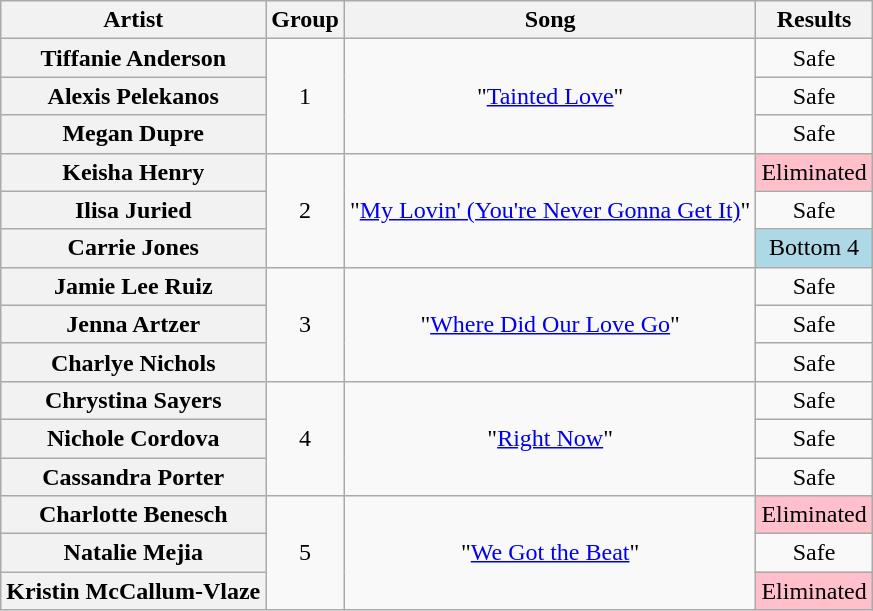<table class="wikitable plainrowheaders" style="text-align:center;">
<tr>
<th scope="col">Artist</th>
<th scope="col">Group</th>
<th scope="col">Song</th>
<th scope="col">Results</th>
</tr>
<tr>
<th scope="row">Tiffanie Anderson</th>
<td rowspan="3">1</td>
<td rowspan="3">"<a href='#'>Tainted Love</a>"</td>
<td>Safe</td>
</tr>
<tr>
<th scope="row">Alexis Pelekanos</th>
<td>Safe</td>
</tr>
<tr>
<th scope="row">Megan Dupre</th>
<td>Safe</td>
</tr>
<tr>
<th scope="row">Keisha Henry</th>
<td rowspan="3">2</td>
<td rowspan="3">"<a href='#'>My Lovin' (You're Never Gonna Get It)</a>"</td>
<td style="background:pink;">Eliminated</td>
</tr>
<tr>
<th scope="row">Ilisa Juried</th>
<td>Safe</td>
</tr>
<tr>
<th scope="row">Carrie Jones</th>
<td style="background:lightblue;">Bottom 4</td>
</tr>
<tr>
<th scope="row">Jamie Lee Ruiz</th>
<td rowspan="3">3</td>
<td rowspan="3">"<a href='#'>Where Did Our Love Go</a>"</td>
<td>Safe</td>
</tr>
<tr>
<th scope="row">Jenna Artzer</th>
<td>Safe</td>
</tr>
<tr>
<th scope="row">Charlye Nichols</th>
<td>Safe</td>
</tr>
<tr>
<th scope="row">Chrystina Sayers</th>
<td rowspan="3">4</td>
<td rowspan="3">"<a href='#'>Right Now</a>"</td>
<td>Safe</td>
</tr>
<tr>
<th scope="row">Nichole Cordova</th>
<td>Safe</td>
</tr>
<tr>
<th scope="row">Cassandra Porter</th>
<td>Safe</td>
</tr>
<tr>
<th scope="row">Charlotte Benesch</th>
<td rowspan="3">5</td>
<td rowspan="3">"<a href='#'>We Got the Beat</a>"</td>
<td style="background:pink;">Eliminated</td>
</tr>
<tr>
<th scope="row">Natalie Mejia</th>
<td>Safe</td>
</tr>
<tr>
<th scope="row">Kristin McCallum-Vlaze</th>
<td style="background:pink;">Eliminated</td>
</tr>
</table>
